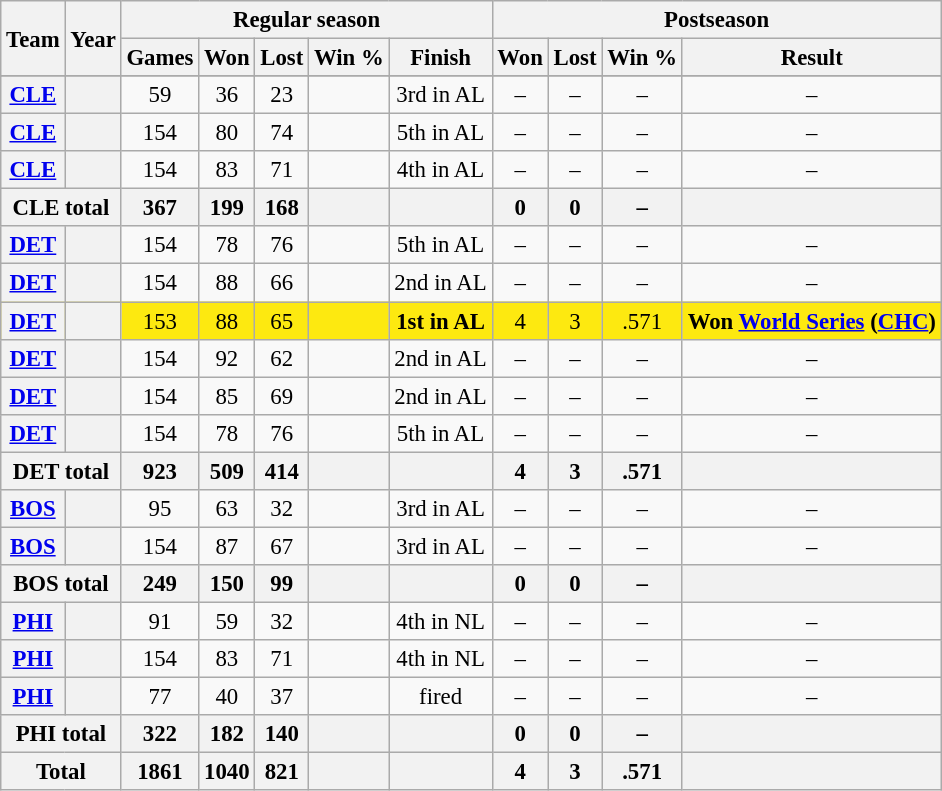<table class="wikitable" style="font-size: 95%; text-align:center;">
<tr>
<th rowspan="2">Team</th>
<th rowspan="2">Year</th>
<th colspan="5">Regular season</th>
<th colspan="4">Postseason</th>
</tr>
<tr>
<th>Games</th>
<th>Won</th>
<th>Lost</th>
<th>Win %</th>
<th>Finish</th>
<th>Won</th>
<th>Lost</th>
<th>Win %</th>
<th>Result</th>
</tr>
<tr>
</tr>
<tr>
<th><a href='#'>CLE</a></th>
<th></th>
<td>59</td>
<td>36</td>
<td>23</td>
<td></td>
<td>3rd in AL</td>
<td>–</td>
<td>–</td>
<td>–</td>
<td>–</td>
</tr>
<tr>
<th><a href='#'>CLE</a></th>
<th></th>
<td>154</td>
<td>80</td>
<td>74</td>
<td></td>
<td>5th in AL</td>
<td>–</td>
<td>–</td>
<td>–</td>
<td>–</td>
</tr>
<tr>
<th><a href='#'>CLE</a></th>
<th></th>
<td>154</td>
<td>83</td>
<td>71</td>
<td></td>
<td>4th in AL</td>
<td>–</td>
<td>–</td>
<td>–</td>
<td>–</td>
</tr>
<tr>
<th colspan="2">CLE total</th>
<th>367</th>
<th>199</th>
<th>168</th>
<th></th>
<th></th>
<th>0</th>
<th>0</th>
<th>–</th>
<th></th>
</tr>
<tr>
<th><a href='#'>DET</a></th>
<th></th>
<td>154</td>
<td>78</td>
<td>76</td>
<td></td>
<td>5th in AL</td>
<td>–</td>
<td>–</td>
<td>–</td>
<td>–</td>
</tr>
<tr>
<th><a href='#'>DET</a></th>
<th></th>
<td>154</td>
<td>88</td>
<td>66</td>
<td></td>
<td>2nd in AL</td>
<td>–</td>
<td>–</td>
<td>–</td>
<td>–</td>
</tr>
<tr style="background:#fde910">
<th><a href='#'>DET</a></th>
<th></th>
<td>153</td>
<td>88</td>
<td>65</td>
<td></td>
<td><strong>1st in AL</strong></td>
<td>4</td>
<td>3</td>
<td>.571</td>
<td><strong>Won <a href='#'>World Series</a> (<a href='#'>CHC</a>)</strong></td>
</tr>
<tr>
<th><a href='#'>DET</a></th>
<th></th>
<td>154</td>
<td>92</td>
<td>62</td>
<td></td>
<td>2nd in AL</td>
<td>–</td>
<td>–</td>
<td>–</td>
<td>–</td>
</tr>
<tr>
<th><a href='#'>DET</a></th>
<th></th>
<td>154</td>
<td>85</td>
<td>69</td>
<td></td>
<td>2nd in AL</td>
<td>–</td>
<td>–</td>
<td>–</td>
<td>–</td>
</tr>
<tr>
<th><a href='#'>DET</a></th>
<th></th>
<td>154</td>
<td>78</td>
<td>76</td>
<td></td>
<td>5th in AL</td>
<td>–</td>
<td>–</td>
<td>–</td>
<td>–</td>
</tr>
<tr>
<th colspan="2">DET total</th>
<th>923</th>
<th>509</th>
<th>414</th>
<th></th>
<th></th>
<th>4</th>
<th>3</th>
<th>.571</th>
<th></th>
</tr>
<tr>
<th><a href='#'>BOS</a></th>
<th></th>
<td>95</td>
<td>63</td>
<td>32</td>
<td></td>
<td>3rd in AL</td>
<td>–</td>
<td>–</td>
<td>–</td>
<td>–</td>
</tr>
<tr>
<th><a href='#'>BOS</a></th>
<th></th>
<td>154</td>
<td>87</td>
<td>67</td>
<td></td>
<td>3rd in AL</td>
<td>–</td>
<td>–</td>
<td>–</td>
<td>–</td>
</tr>
<tr>
<th colspan="2">BOS total</th>
<th>249</th>
<th>150</th>
<th>99</th>
<th></th>
<th></th>
<th>0</th>
<th>0</th>
<th>–</th>
<th></th>
</tr>
<tr>
<th><a href='#'>PHI</a></th>
<th></th>
<td>91</td>
<td>59</td>
<td>32</td>
<td></td>
<td>4th in NL</td>
<td>–</td>
<td>–</td>
<td>–</td>
<td>–</td>
</tr>
<tr>
<th><a href='#'>PHI</a></th>
<th></th>
<td>154</td>
<td>83</td>
<td>71</td>
<td></td>
<td>4th in NL</td>
<td>–</td>
<td>–</td>
<td>–</td>
<td>–</td>
</tr>
<tr>
<th><a href='#'>PHI</a></th>
<th></th>
<td>77</td>
<td>40</td>
<td>37</td>
<td></td>
<td>fired</td>
<td>–</td>
<td>–</td>
<td>–</td>
<td>–</td>
</tr>
<tr>
<th colspan="2">PHI total</th>
<th>322</th>
<th>182</th>
<th>140</th>
<th></th>
<th></th>
<th>0</th>
<th>0</th>
<th>–</th>
<th></th>
</tr>
<tr>
<th colspan="2">Total</th>
<th>1861</th>
<th>1040</th>
<th>821</th>
<th></th>
<th></th>
<th>4</th>
<th>3</th>
<th>.571</th>
<th></th>
</tr>
</table>
